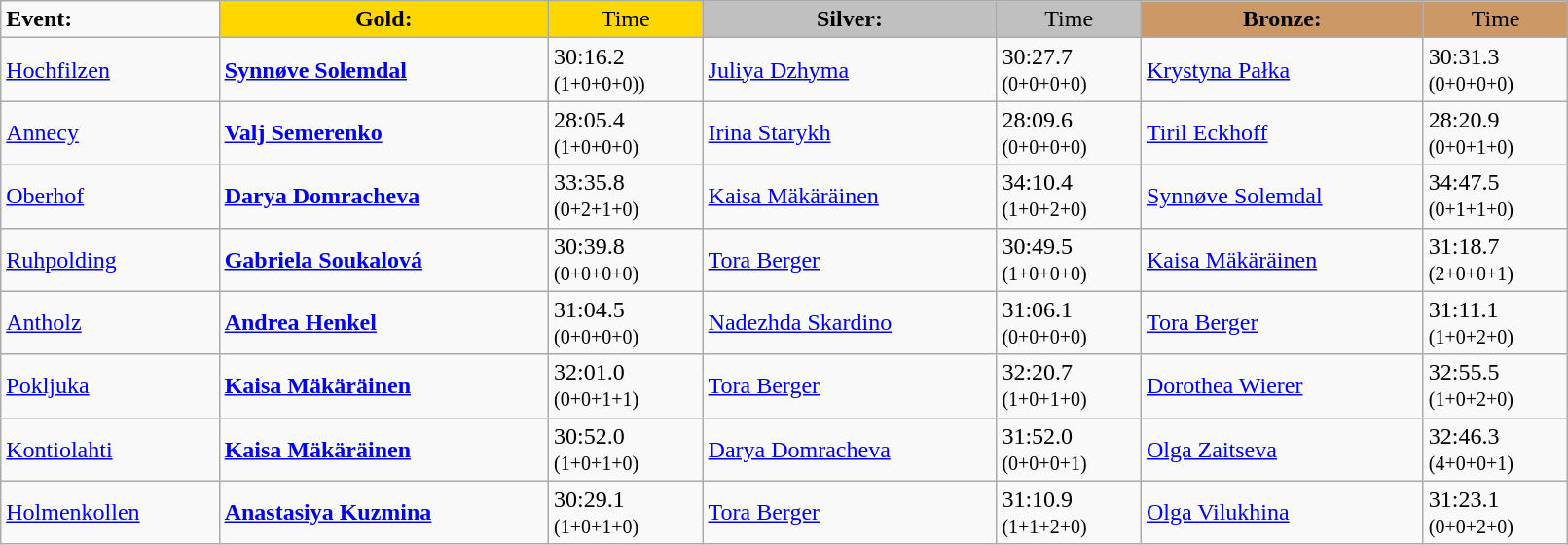<table class="wikitable" width=85%>
<tr>
<td><strong>Event:</strong></td>
<td style="text-align:center;background-color:gold;"><strong>Gold:</strong></td>
<td style="text-align:center;background-color:gold;">Time</td>
<td style="text-align:center;background-color:silver;"><strong>Silver:</strong></td>
<td style="text-align:center;background-color:silver;">Time</td>
<td style="text-align:center;background-color:#CC9966;"><strong>Bronze:</strong></td>
<td style="text-align:center;background-color:#CC9966;">Time</td>
</tr>
<tr>
<td><a href='#'>Hochfilzen</a><br></td>
<td><strong><a href='#'>Synnøve Solemdal</a></strong><br><small></small></td>
<td>30:16.2<br><small>(1+0+0+0))</small></td>
<td><a href='#'>Juliya Dzhyma</a><br><small></small></td>
<td>30:27.7<br><small>(0+0+0+0)</small></td>
<td><a href='#'>Krystyna Pałka</a><br><small></small></td>
<td>30:31.3<br><small>(0+0+0+0)</small></td>
</tr>
<tr>
<td><a href='#'>Annecy</a><br></td>
<td><strong><a href='#'>Valj Semerenko</a></strong><br><small></small></td>
<td>28:05.4<br><small>(1+0+0+0)</small></td>
<td><a href='#'>Irina Starykh</a><br><small></small></td>
<td>28:09.6<br><small>(0+0+0+0)</small></td>
<td><a href='#'>Tiril Eckhoff</a><br><small></small></td>
<td>28:20.9<br><small>(0+0+1+0)</small></td>
</tr>
<tr>
<td><a href='#'>Oberhof</a><br></td>
<td><strong><a href='#'>Darya Domracheva</a></strong><br><small></small></td>
<td>33:35.8<br><small>(0+2+1+0)</small></td>
<td><a href='#'>Kaisa Mäkäräinen</a><br><small></small></td>
<td>34:10.4<br><small>(1+0+2+0)</small></td>
<td><a href='#'>Synnøve Solemdal</a><br><small></small></td>
<td>34:47.5<br><small>(0+1+1+0)</small></td>
</tr>
<tr>
<td><a href='#'>Ruhpolding</a><br></td>
<td><strong><a href='#'>Gabriela Soukalová</a></strong><br><small></small></td>
<td>30:39.8<br><small>(0+0+0+0)</small></td>
<td><a href='#'>Tora Berger</a><br><small></small></td>
<td>30:49.5<br><small>(1+0+0+0)</small></td>
<td><a href='#'>Kaisa Mäkäräinen</a><br><small></small></td>
<td>31:18.7<br><small>(2+0+0+1)</small></td>
</tr>
<tr>
<td><a href='#'>Antholz</a><br></td>
<td><strong><a href='#'>Andrea Henkel</a></strong><br><small></small></td>
<td>31:04.5<br><small>(0+0+0+0)</small></td>
<td><a href='#'>Nadezhda Skardino</a><br><small></small></td>
<td>31:06.1<br><small>(0+0+0+0)</small></td>
<td><a href='#'>Tora Berger</a><br><small></small></td>
<td>31:11.1<br><small>(1+0+2+0)</small></td>
</tr>
<tr>
<td><a href='#'>Pokljuka</a><br></td>
<td><strong><a href='#'>Kaisa Mäkäräinen</a></strong><br><small></small></td>
<td>32:01.0<br><small>(0+0+1+1)</small></td>
<td><a href='#'>Tora Berger</a><br><small></small></td>
<td>32:20.7<br><small>(1+0+1+0)</small></td>
<td><a href='#'>Dorothea Wierer</a><br><small></small></td>
<td>32:55.5<br><small>(1+0+2+0)</small></td>
</tr>
<tr>
<td><a href='#'>Kontiolahti</a><br></td>
<td><strong><a href='#'>Kaisa Mäkäräinen</a></strong><br><small></small></td>
<td>30:52.0<br><small>(1+0+1+0)</small></td>
<td><a href='#'>Darya Domracheva</a><br><small></small></td>
<td>31:52.0<br><small>(0+0+0+1)</small></td>
<td><a href='#'>Olga Zaitseva</a><br><small></small></td>
<td>32:46.3<br><small>(4+0+0+1)</small></td>
</tr>
<tr>
<td><a href='#'>Holmenkollen</a><br></td>
<td><strong><a href='#'>Anastasiya Kuzmina</a></strong><br><small></small></td>
<td>30:29.1<br><small>(1+0+1+0)</small></td>
<td><a href='#'>Tora Berger</a><br><small></small></td>
<td>31:10.9<br><small>(1+1+2+0)</small></td>
<td><a href='#'>Olga Vilukhina</a><br><small></small></td>
<td>31:23.1<br><small>(0+0+2+0)</small></td>
</tr>
</table>
